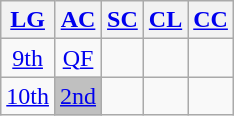<table class="wikitable" style="text-align:center;">
<tr>
<th><a href='#'>LG</a></th>
<th><a href='#'>AC</a></th>
<th><a href='#'>SC</a></th>
<th><a href='#'>CL</a></th>
<th><a href='#'>CC</a></th>
</tr>
<tr>
<td><a href='#'>9th</a></td>
<td><a href='#'>QF</a></td>
<td></td>
<td></td>
<td></td>
</tr>
<tr>
<td><a href='#'>10th</a></td>
<td style="background:silver;"><a href='#'>2nd</a></td>
<td></td>
<td></td>
<td></td>
</tr>
</table>
